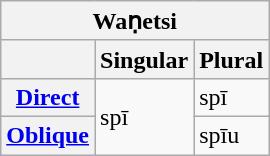<table class="wikitable">
<tr>
<th colspan="3">Waṇetsi</th>
</tr>
<tr>
<th></th>
<th>Singular</th>
<th>Plural</th>
</tr>
<tr>
<th><strong><a href='#'>Direct</a></strong></th>
<td rowspan="2">spī</td>
<td>spī</td>
</tr>
<tr>
<th><strong><a href='#'>Oblique</a></strong></th>
<td>spīu</td>
</tr>
</table>
